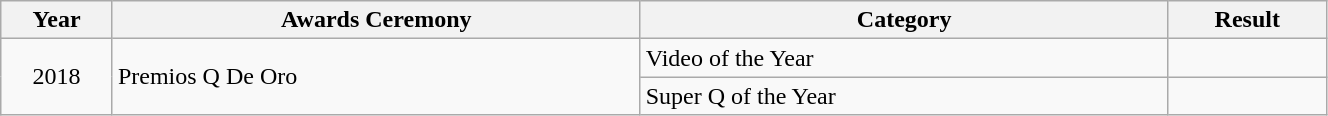<table class="wikitable plainrowheaders" style="width:70%;">
<tr>
<th scope="col" style="width:4%;">Year</th>
<th scope="col" style="width:20%;">Awards Ceremony</th>
<th scope="col" style="width:20%;">Category</th>
<th scope="col" style="width:6%;">Result</th>
</tr>
<tr>
<td rowspan="2" style="text-align:center;">2018</td>
<td rowspan=2>Premios Q De Oro</td>
<td>Video of the Year</td>
<td></td>
</tr>
<tr>
<td>Super Q of the Year</td>
<td></td>
</tr>
</table>
